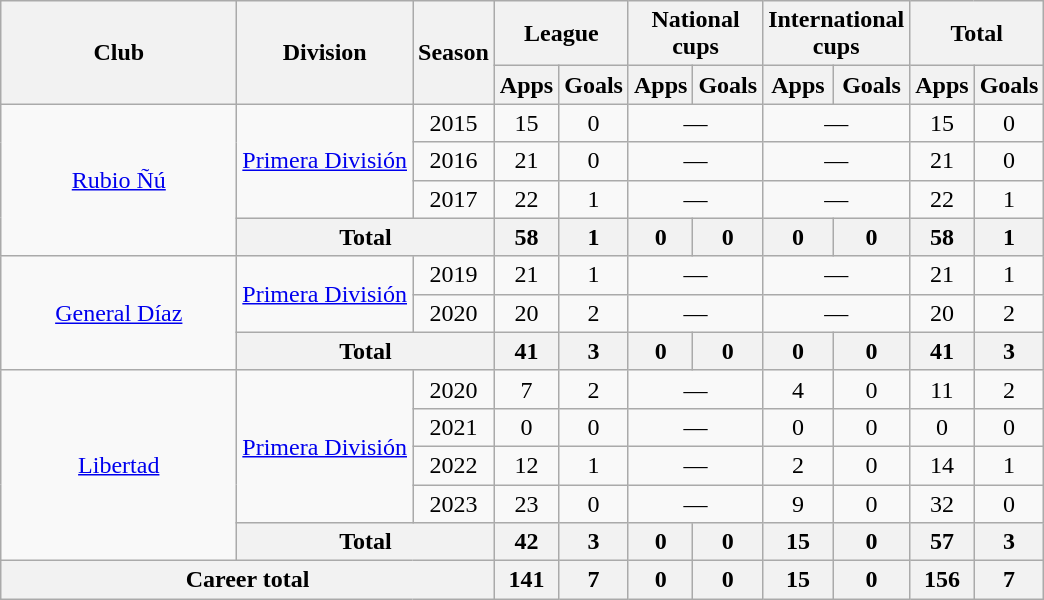<table class="wikitable center" style="text-align:center">
<tr>
<th rowspan="2" width="150px">Club</th>
<th rowspan="2">Division</th>
<th rowspan="2">Season</th>
<th colspan="2">League</th>
<th colspan="2">National<br>cups</th>
<th colspan="2">International<br>cups</th>
<th colspan="2">Total</th>
</tr>
<tr>
<th>Apps</th>
<th>Goals</th>
<th>Apps</th>
<th>Goals</th>
<th>Apps</th>
<th>Goals</th>
<th>Apps</th>
<th>Goals</th>
</tr>
<tr>
<td rowspan="4"><a href='#'>Rubio Ñú</a><br></td>
<td rowspan="3"><a href='#'>Primera División</a></td>
<td>2015</td>
<td>15</td>
<td>0</td>
<td colspan="2">—</td>
<td colspan="2">—</td>
<td>15</td>
<td>0</td>
</tr>
<tr>
<td>2016</td>
<td>21</td>
<td>0</td>
<td colspan="2">—</td>
<td colspan="2">—</td>
<td>21</td>
<td>0</td>
</tr>
<tr>
<td>2017</td>
<td>22</td>
<td>1</td>
<td colspan="2">—</td>
<td colspan="2">—</td>
<td>22</td>
<td>1</td>
</tr>
<tr>
<th colspan="2">Total</th>
<th>58</th>
<th>1</th>
<th>0</th>
<th>0</th>
<th>0</th>
<th>0</th>
<th>58</th>
<th>1</th>
</tr>
<tr>
<td rowspan="3"><a href='#'>General Díaz</a><br></td>
<td rowspan="2"><a href='#'>Primera División</a></td>
<td>2019</td>
<td>21</td>
<td>1</td>
<td colspan="2">—</td>
<td colspan="2">—</td>
<td>21</td>
<td>1</td>
</tr>
<tr>
<td>2020</td>
<td>20</td>
<td>2</td>
<td colspan="2">—</td>
<td colspan="2">—</td>
<td>20</td>
<td>2</td>
</tr>
<tr>
<th colspan="2">Total</th>
<th>41</th>
<th>3</th>
<th>0</th>
<th>0</th>
<th>0</th>
<th>0</th>
<th>41</th>
<th>3</th>
</tr>
<tr>
<td rowspan="5"><a href='#'>Libertad</a><br></td>
<td rowspan="4"><a href='#'>Primera División</a></td>
<td>2020</td>
<td>7</td>
<td>2</td>
<td colspan="2">—</td>
<td>4</td>
<td>0</td>
<td>11</td>
<td>2</td>
</tr>
<tr>
<td>2021</td>
<td>0</td>
<td>0</td>
<td colspan="2">—</td>
<td>0</td>
<td>0</td>
<td>0</td>
<td>0</td>
</tr>
<tr>
<td>2022</td>
<td>12</td>
<td>1</td>
<td colspan="2">—</td>
<td>2</td>
<td>0</td>
<td>14</td>
<td>1</td>
</tr>
<tr>
<td>2023</td>
<td>23</td>
<td>0</td>
<td colspan="2">—</td>
<td>9</td>
<td>0</td>
<td>32</td>
<td>0</td>
</tr>
<tr>
<th colspan="2">Total</th>
<th>42</th>
<th>3</th>
<th>0</th>
<th>0</th>
<th>15</th>
<th>0</th>
<th>57</th>
<th>3</th>
</tr>
<tr>
<th colspan="3">Career total</th>
<th>141</th>
<th>7</th>
<th>0</th>
<th>0</th>
<th>15</th>
<th>0</th>
<th>156</th>
<th>7</th>
</tr>
</table>
